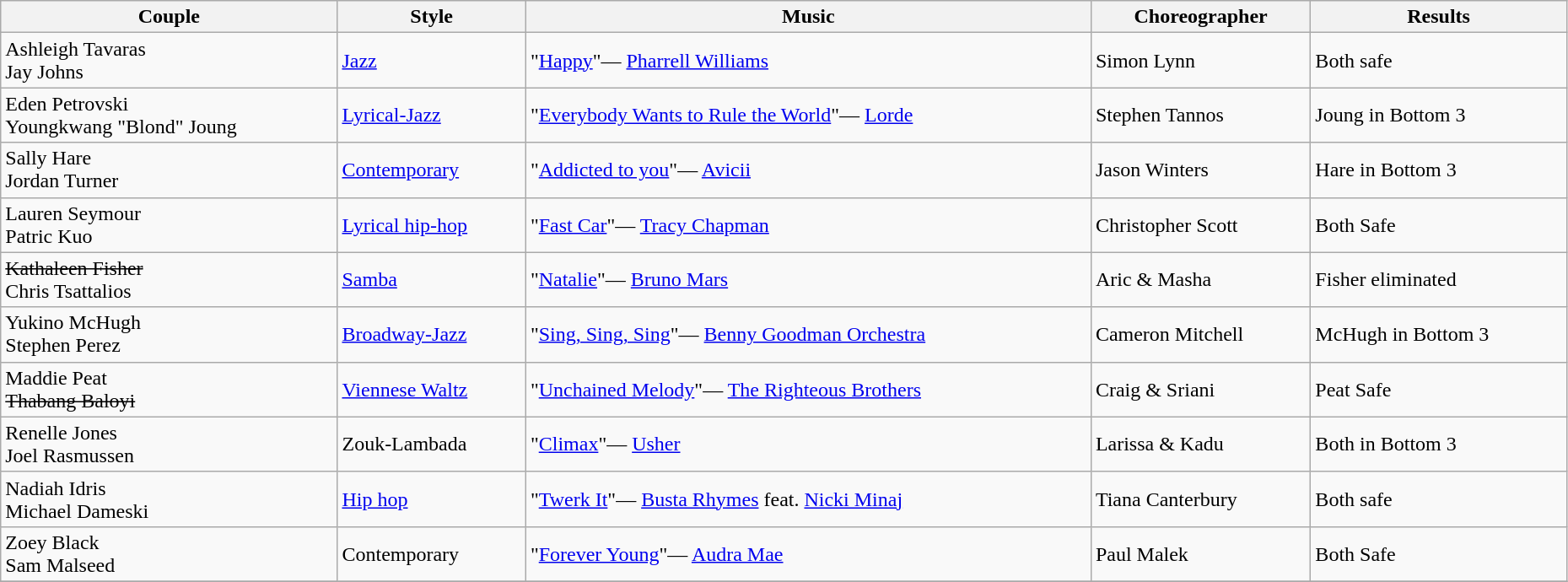<table class="wikitable" width="98%">
<tr>
<th>Couple</th>
<th>Style</th>
<th>Music</th>
<th>Choreographer</th>
<th>Results</th>
</tr>
<tr>
<td>Ashleigh Tavaras<br>Jay Johns</td>
<td><a href='#'>Jazz</a></td>
<td>"<a href='#'>Happy</a>"— <a href='#'>Pharrell Williams</a></td>
<td>Simon Lynn</td>
<td>Both safe</td>
</tr>
<tr>
<td>Eden Petrovski<br>Youngkwang "Blond" Joung</td>
<td><a href='#'>Lyrical-Jazz</a></td>
<td>"<a href='#'>Everybody Wants to Rule the World</a>"— <a href='#'>Lorde</a></td>
<td>Stephen Tannos</td>
<td>Joung in Bottom 3</td>
</tr>
<tr>
<td>Sally Hare<br>Jordan Turner</td>
<td><a href='#'>Contemporary</a></td>
<td>"<a href='#'>Addicted to you</a>"— <a href='#'>Avicii</a></td>
<td>Jason Winters</td>
<td>Hare in Bottom 3</td>
</tr>
<tr>
<td>Lauren Seymour<br>Patric Kuo</td>
<td><a href='#'>Lyrical hip-hop</a></td>
<td>"<a href='#'>Fast Car</a>"— <a href='#'>Tracy Chapman</a></td>
<td>Christopher Scott</td>
<td>Both Safe</td>
</tr>
<tr>
<td><s>Kathaleen Fisher</s><br>Chris Tsattalios</td>
<td><a href='#'>Samba</a></td>
<td>"<a href='#'>Natalie</a>"— <a href='#'>Bruno Mars</a></td>
<td>Aric & Masha</td>
<td>Fisher eliminated</td>
</tr>
<tr>
<td>Yukino McHugh<br>Stephen Perez</td>
<td><a href='#'>Broadway-Jazz</a></td>
<td>"<a href='#'>Sing, Sing, Sing</a>"— <a href='#'>Benny Goodman Orchestra</a></td>
<td>Cameron Mitchell</td>
<td>McHugh in Bottom 3</td>
</tr>
<tr>
<td>Maddie Peat<br><s>Thabang Baloyi</s></td>
<td><a href='#'>Viennese Waltz</a></td>
<td>"<a href='#'>Unchained Melody</a>"— <a href='#'>The Righteous Brothers</a></td>
<td>Craig & Sriani</td>
<td>Peat Safe</td>
</tr>
<tr>
<td>Renelle Jones<br>Joel Rasmussen</td>
<td>Zouk-Lambada</td>
<td>"<a href='#'>Climax</a>"— <a href='#'>Usher</a></td>
<td>Larissa & Kadu</td>
<td>Both in Bottom 3</td>
</tr>
<tr>
<td>Nadiah Idris<br>Michael Dameski</td>
<td><a href='#'>Hip hop</a></td>
<td>"<a href='#'>Twerk It</a>"— <a href='#'>Busta Rhymes</a> feat. <a href='#'>Nicki Minaj</a></td>
<td>Tiana Canterbury</td>
<td>Both safe</td>
</tr>
<tr>
<td>Zoey Black<br>Sam Malseed</td>
<td>Contemporary</td>
<td>"<a href='#'>Forever Young</a>"— <a href='#'>Audra Mae</a></td>
<td>Paul Malek</td>
<td>Both Safe</td>
</tr>
<tr>
</tr>
</table>
